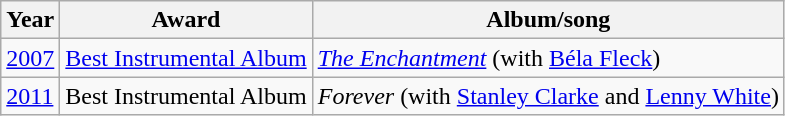<table class="wikitable">
<tr>
<th>Year</th>
<th>Award</th>
<th>Album/song</th>
</tr>
<tr>
<td><a href='#'>2007</a></td>
<td><a href='#'>Best Instrumental Album</a></td>
<td><em><a href='#'>The Enchantment</a></em> (with <a href='#'>Béla Fleck</a>)</td>
</tr>
<tr>
<td><a href='#'>2011</a></td>
<td>Best Instrumental Album</td>
<td><em>Forever</em> (with <a href='#'>Stanley Clarke</a> and <a href='#'>Lenny White</a>)</td>
</tr>
</table>
